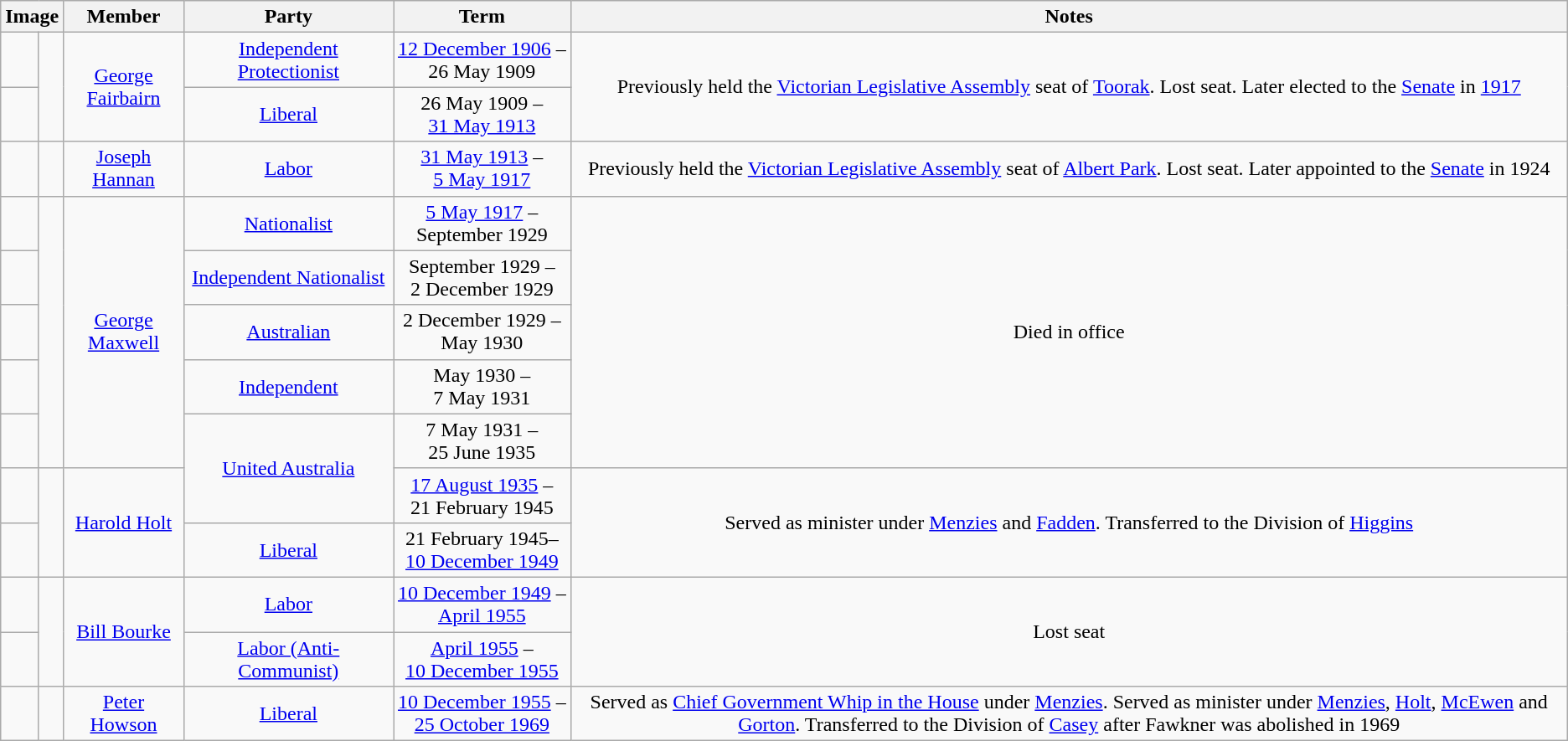<table class=wikitable style="text-align:center">
<tr>
<th colspan=2>Image</th>
<th>Member</th>
<th>Party</th>
<th>Term</th>
<th>Notes</th>
</tr>
<tr>
<td> </td>
<td rowspan=2></td>
<td rowspan=2><a href='#'>George Fairbairn</a><br></td>
<td><a href='#'>Independent Protectionist</a></td>
<td nowrap><a href='#'>12 December 1906</a> –<br>26 May 1909</td>
<td rowspan=2>Previously held the <a href='#'>Victorian Legislative Assembly</a> seat of <a href='#'>Toorak</a>. Lost seat. Later elected to the <a href='#'>Senate</a> in <a href='#'>1917</a></td>
</tr>
<tr>
<td> </td>
<td nowrap><a href='#'>Liberal</a></td>
<td nowrap>26 May 1909 –<br><a href='#'>31 May 1913</a></td>
</tr>
<tr>
<td> </td>
<td></td>
<td><a href='#'>Joseph Hannan</a><br></td>
<td><a href='#'>Labor</a></td>
<td nowrap><a href='#'>31 May 1913</a> –<br><a href='#'>5 May 1917</a></td>
<td>Previously held the <a href='#'>Victorian Legislative Assembly</a> seat of <a href='#'>Albert Park</a>. Lost seat. Later appointed to the <a href='#'>Senate</a> in 1924</td>
</tr>
<tr>
<td> </td>
<td rowspan=5></td>
<td rowspan=5><a href='#'>George Maxwell</a><br></td>
<td><a href='#'>Nationalist</a></td>
<td nowrap><a href='#'>5 May 1917</a> –<br>September 1929</td>
<td rowspan=5>Died in office</td>
</tr>
<tr>
<td> </td>
<td nowrap><a href='#'>Independent Nationalist</a></td>
<td nowrap>September 1929 –<br>2 December 1929</td>
</tr>
<tr>
<td> </td>
<td nowrap><a href='#'>Australian</a></td>
<td nowrap>2 December 1929 –<br>May 1930</td>
</tr>
<tr>
<td> </td>
<td nowrap><a href='#'>Independent</a></td>
<td nowrap>May 1930 –<br>7 May 1931</td>
</tr>
<tr>
<td> </td>
<td rowspan="2"><a href='#'>United Australia</a></td>
<td nowrap>7 May 1931 –<br>25 June 1935</td>
</tr>
<tr>
<td> </td>
<td rowspan=2></td>
<td rowspan=2><a href='#'>Harold Holt</a><br></td>
<td nowrap><a href='#'>17 August 1935</a> –<br>21 February 1945</td>
<td rowspan=2>Served as minister under <a href='#'>Menzies</a> and <a href='#'>Fadden</a>. Transferred to the Division of <a href='#'>Higgins</a></td>
</tr>
<tr>
<td> </td>
<td nowrap><a href='#'>Liberal</a></td>
<td nowrap>21 February 1945–<br><a href='#'>10 December 1949</a></td>
</tr>
<tr>
<td> </td>
<td rowspan=2></td>
<td rowspan=2><a href='#'>Bill Bourke</a><br></td>
<td><a href='#'>Labor</a></td>
<td nowrap><a href='#'>10 December 1949</a> –<br><a href='#'>April 1955</a></td>
<td rowspan=2>Lost seat</td>
</tr>
<tr>
<td> </td>
<td><a href='#'>Labor (Anti-Communist)</a></td>
<td nowrap><a href='#'>April 1955</a> –<br><a href='#'>10 December 1955</a></td>
</tr>
<tr>
<td> </td>
<td></td>
<td><a href='#'>Peter Howson</a><br></td>
<td><a href='#'>Liberal</a></td>
<td nowrap><a href='#'>10 December 1955</a> –<br><a href='#'>25 October 1969</a></td>
<td>Served as <a href='#'>Chief Government Whip in the House</a> under <a href='#'>Menzies</a>. Served as minister under <a href='#'>Menzies</a>, <a href='#'>Holt</a>, <a href='#'>McEwen</a> and <a href='#'>Gorton</a>. Transferred to the Division of <a href='#'>Casey</a> after Fawkner was abolished in 1969</td>
</tr>
</table>
